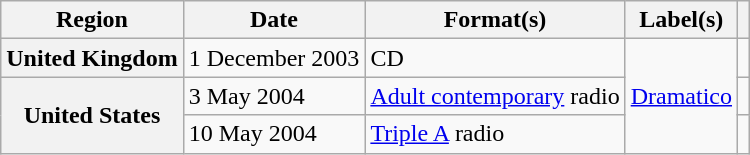<table class="wikitable plainrowheaders">
<tr>
<th scope="col">Region</th>
<th scope="col">Date</th>
<th scope="col">Format(s)</th>
<th scope="col">Label(s)</th>
<th scope="col"></th>
</tr>
<tr>
<th scope="row">United Kingdom</th>
<td>1 December 2003</td>
<td>CD</td>
<td rowspan="3"><a href='#'>Dramatico</a></td>
<td></td>
</tr>
<tr>
<th scope="row" rowspan="2">United States</th>
<td>3 May 2004</td>
<td><a href='#'>Adult contemporary</a> radio</td>
<td></td>
</tr>
<tr>
<td>10 May 2004</td>
<td><a href='#'>Triple A</a> radio</td>
<td></td>
</tr>
</table>
